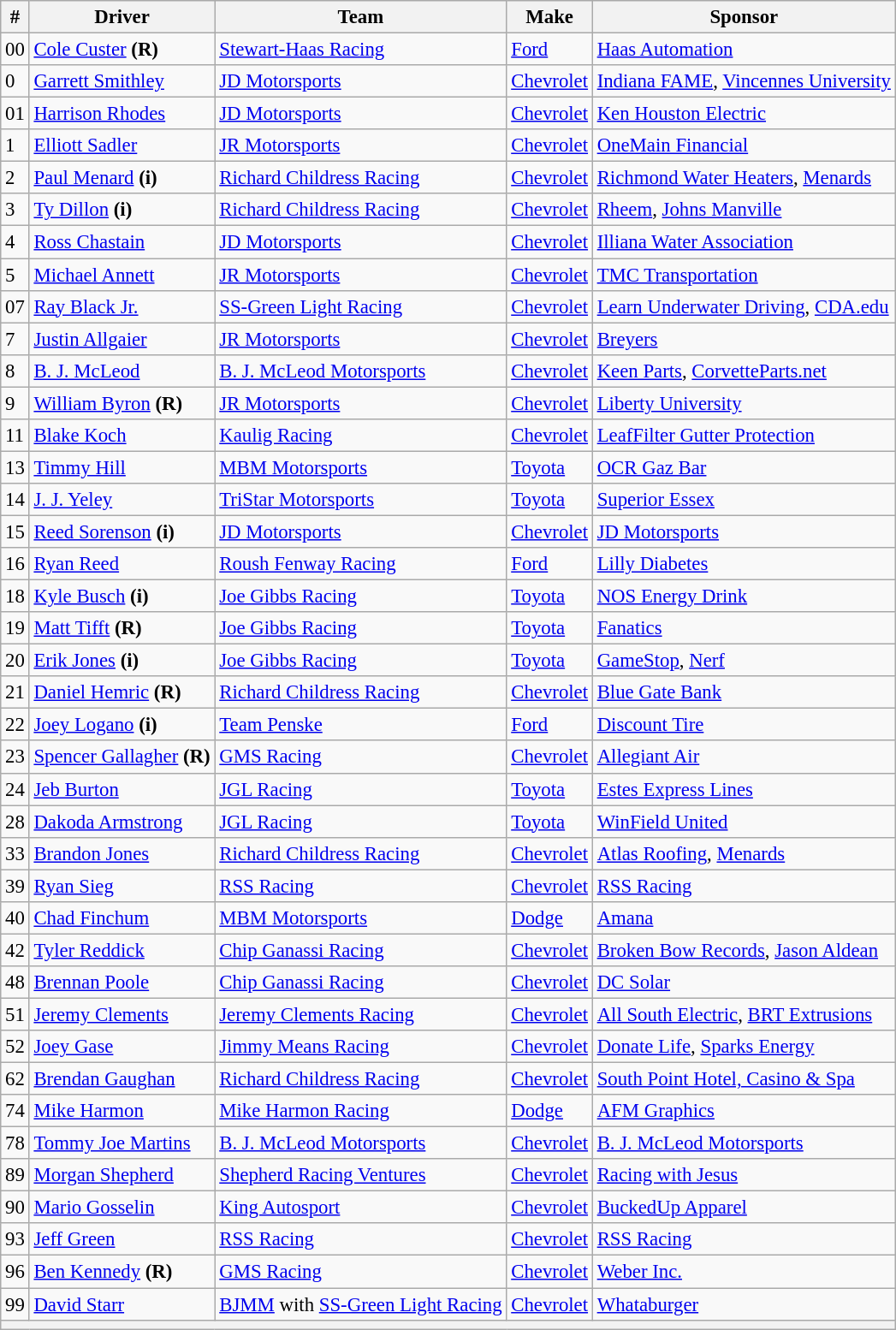<table class="wikitable" style="font-size:95%">
<tr>
<th>#</th>
<th>Driver</th>
<th>Team</th>
<th>Make</th>
<th>Sponsor</th>
</tr>
<tr>
<td>00</td>
<td><a href='#'>Cole Custer</a> <strong>(R)</strong></td>
<td><a href='#'>Stewart-Haas Racing</a></td>
<td><a href='#'>Ford</a></td>
<td><a href='#'>Haas Automation</a></td>
</tr>
<tr>
<td>0</td>
<td><a href='#'>Garrett Smithley</a></td>
<td><a href='#'>JD Motorsports</a></td>
<td><a href='#'>Chevrolet</a></td>
<td><a href='#'>Indiana FAME</a>, <a href='#'>Vincennes University</a></td>
</tr>
<tr>
<td>01</td>
<td><a href='#'>Harrison Rhodes</a></td>
<td><a href='#'>JD Motorsports</a></td>
<td><a href='#'>Chevrolet</a></td>
<td><a href='#'>Ken Houston Electric</a></td>
</tr>
<tr>
<td>1</td>
<td><a href='#'>Elliott Sadler</a></td>
<td><a href='#'>JR Motorsports</a></td>
<td><a href='#'>Chevrolet</a></td>
<td><a href='#'>OneMain Financial</a></td>
</tr>
<tr>
<td>2</td>
<td><a href='#'>Paul Menard</a> <strong>(i)</strong></td>
<td><a href='#'>Richard Childress Racing</a></td>
<td><a href='#'>Chevrolet</a></td>
<td><a href='#'>Richmond Water Heaters</a>, <a href='#'>Menards</a></td>
</tr>
<tr>
<td>3</td>
<td><a href='#'>Ty Dillon</a> <strong>(i)</strong></td>
<td><a href='#'>Richard Childress Racing</a></td>
<td><a href='#'>Chevrolet</a></td>
<td><a href='#'>Rheem</a>, <a href='#'>Johns Manville</a></td>
</tr>
<tr>
<td>4</td>
<td><a href='#'>Ross Chastain</a></td>
<td><a href='#'>JD Motorsports</a></td>
<td><a href='#'>Chevrolet</a></td>
<td><a href='#'>Illiana Water Association</a></td>
</tr>
<tr>
<td>5</td>
<td><a href='#'>Michael Annett</a></td>
<td><a href='#'>JR Motorsports</a></td>
<td><a href='#'>Chevrolet</a></td>
<td><a href='#'>TMC Transportation</a></td>
</tr>
<tr>
<td>07</td>
<td><a href='#'>Ray Black Jr.</a></td>
<td><a href='#'>SS-Green Light Racing</a></td>
<td><a href='#'>Chevrolet</a></td>
<td><a href='#'>Learn Underwater Driving</a>, <a href='#'>CDA.edu</a></td>
</tr>
<tr>
<td>7</td>
<td><a href='#'>Justin Allgaier</a></td>
<td><a href='#'>JR Motorsports</a></td>
<td><a href='#'>Chevrolet</a></td>
<td><a href='#'>Breyers</a></td>
</tr>
<tr>
<td>8</td>
<td><a href='#'>B. J. McLeod</a></td>
<td><a href='#'>B. J. McLeod Motorsports</a></td>
<td><a href='#'>Chevrolet</a></td>
<td><a href='#'>Keen Parts</a>, <a href='#'>CorvetteParts.net</a></td>
</tr>
<tr>
<td>9</td>
<td><a href='#'>William Byron</a> <strong>(R)</strong></td>
<td><a href='#'>JR Motorsports</a></td>
<td><a href='#'>Chevrolet</a></td>
<td><a href='#'>Liberty University</a></td>
</tr>
<tr>
<td>11</td>
<td><a href='#'>Blake Koch</a></td>
<td><a href='#'>Kaulig Racing</a></td>
<td><a href='#'>Chevrolet</a></td>
<td><a href='#'>LeafFilter Gutter Protection</a></td>
</tr>
<tr>
<td>13</td>
<td><a href='#'>Timmy Hill</a></td>
<td><a href='#'>MBM Motorsports</a></td>
<td><a href='#'>Toyota</a></td>
<td><a href='#'>OCR Gaz Bar</a></td>
</tr>
<tr>
<td>14</td>
<td><a href='#'>J. J. Yeley</a></td>
<td><a href='#'>TriStar Motorsports</a></td>
<td><a href='#'>Toyota</a></td>
<td><a href='#'>Superior Essex</a></td>
</tr>
<tr>
<td>15</td>
<td><a href='#'>Reed Sorenson</a> <strong>(i)</strong></td>
<td><a href='#'>JD Motorsports</a></td>
<td><a href='#'>Chevrolet</a></td>
<td><a href='#'>JD Motorsports</a></td>
</tr>
<tr>
<td>16</td>
<td><a href='#'>Ryan Reed</a></td>
<td><a href='#'>Roush Fenway Racing</a></td>
<td><a href='#'>Ford</a></td>
<td><a href='#'>Lilly Diabetes</a></td>
</tr>
<tr>
<td>18</td>
<td><a href='#'>Kyle Busch</a> <strong>(i)</strong></td>
<td><a href='#'>Joe Gibbs Racing</a></td>
<td><a href='#'>Toyota</a></td>
<td><a href='#'>NOS Energy Drink</a></td>
</tr>
<tr>
<td>19</td>
<td><a href='#'>Matt Tifft</a> <strong>(R)</strong></td>
<td><a href='#'>Joe Gibbs Racing</a></td>
<td><a href='#'>Toyota</a></td>
<td><a href='#'>Fanatics</a></td>
</tr>
<tr>
<td>20</td>
<td><a href='#'>Erik Jones</a> <strong>(i)</strong></td>
<td><a href='#'>Joe Gibbs Racing</a></td>
<td><a href='#'>Toyota</a></td>
<td><a href='#'>GameStop</a>, <a href='#'>Nerf</a></td>
</tr>
<tr>
<td>21</td>
<td><a href='#'>Daniel Hemric</a> <strong>(R)</strong></td>
<td><a href='#'>Richard Childress Racing</a></td>
<td><a href='#'>Chevrolet</a></td>
<td><a href='#'>Blue Gate Bank</a></td>
</tr>
<tr>
<td>22</td>
<td><a href='#'>Joey Logano</a> <strong>(i)</strong></td>
<td><a href='#'>Team Penske</a></td>
<td><a href='#'>Ford</a></td>
<td><a href='#'>Discount Tire</a></td>
</tr>
<tr>
<td>23</td>
<td><a href='#'>Spencer Gallagher</a> <strong>(R)</strong></td>
<td><a href='#'>GMS Racing</a></td>
<td><a href='#'>Chevrolet</a></td>
<td><a href='#'>Allegiant Air</a></td>
</tr>
<tr>
<td>24</td>
<td><a href='#'>Jeb Burton</a></td>
<td><a href='#'>JGL Racing</a></td>
<td><a href='#'>Toyota</a></td>
<td><a href='#'>Estes Express Lines</a></td>
</tr>
<tr>
<td>28</td>
<td><a href='#'>Dakoda Armstrong</a></td>
<td><a href='#'>JGL Racing</a></td>
<td><a href='#'>Toyota</a></td>
<td><a href='#'>WinField United</a></td>
</tr>
<tr>
<td>33</td>
<td><a href='#'>Brandon Jones</a></td>
<td><a href='#'>Richard Childress Racing</a></td>
<td><a href='#'>Chevrolet</a></td>
<td><a href='#'>Atlas Roofing</a>, <a href='#'>Menards</a></td>
</tr>
<tr>
<td>39</td>
<td><a href='#'>Ryan Sieg</a></td>
<td><a href='#'>RSS Racing</a></td>
<td><a href='#'>Chevrolet</a></td>
<td><a href='#'>RSS Racing</a></td>
</tr>
<tr>
<td>40</td>
<td><a href='#'>Chad Finchum</a></td>
<td><a href='#'>MBM Motorsports</a></td>
<td><a href='#'>Dodge</a></td>
<td><a href='#'>Amana</a></td>
</tr>
<tr>
<td>42</td>
<td><a href='#'>Tyler Reddick</a></td>
<td><a href='#'>Chip Ganassi Racing</a></td>
<td><a href='#'>Chevrolet</a></td>
<td><a href='#'>Broken Bow Records</a>, <a href='#'>Jason Aldean</a></td>
</tr>
<tr>
<td>48</td>
<td><a href='#'>Brennan Poole</a></td>
<td><a href='#'>Chip Ganassi Racing</a></td>
<td><a href='#'>Chevrolet</a></td>
<td><a href='#'>DC Solar</a></td>
</tr>
<tr>
<td>51</td>
<td><a href='#'>Jeremy Clements</a></td>
<td><a href='#'>Jeremy Clements Racing</a></td>
<td><a href='#'>Chevrolet</a></td>
<td><a href='#'>All South Electric</a>, <a href='#'>BRT Extrusions</a></td>
</tr>
<tr>
<td>52</td>
<td><a href='#'>Joey Gase</a></td>
<td><a href='#'>Jimmy Means Racing</a></td>
<td><a href='#'>Chevrolet</a></td>
<td><a href='#'>Donate Life</a>, <a href='#'>Sparks Energy</a></td>
</tr>
<tr>
<td>62</td>
<td><a href='#'>Brendan Gaughan</a></td>
<td><a href='#'>Richard Childress Racing</a></td>
<td><a href='#'>Chevrolet</a></td>
<td><a href='#'>South Point Hotel, Casino & Spa</a></td>
</tr>
<tr>
<td>74</td>
<td><a href='#'>Mike Harmon</a></td>
<td><a href='#'>Mike Harmon Racing</a></td>
<td><a href='#'>Dodge</a></td>
<td><a href='#'>AFM Graphics</a></td>
</tr>
<tr>
<td>78</td>
<td><a href='#'>Tommy Joe Martins</a></td>
<td><a href='#'>B. J. McLeod Motorsports</a></td>
<td><a href='#'>Chevrolet</a></td>
<td><a href='#'>B. J. McLeod Motorsports</a></td>
</tr>
<tr>
<td>89</td>
<td><a href='#'>Morgan Shepherd</a></td>
<td><a href='#'>Shepherd Racing Ventures</a></td>
<td><a href='#'>Chevrolet</a></td>
<td><a href='#'>Racing with Jesus</a></td>
</tr>
<tr>
<td>90</td>
<td><a href='#'>Mario Gosselin</a></td>
<td><a href='#'>King Autosport</a></td>
<td><a href='#'>Chevrolet</a></td>
<td><a href='#'>BuckedUp Apparel</a></td>
</tr>
<tr>
<td>93</td>
<td><a href='#'>Jeff Green</a></td>
<td><a href='#'>RSS Racing</a></td>
<td><a href='#'>Chevrolet</a></td>
<td><a href='#'>RSS Racing</a></td>
</tr>
<tr>
<td>96</td>
<td><a href='#'>Ben Kennedy</a> <strong>(R)</strong></td>
<td><a href='#'>GMS Racing</a></td>
<td><a href='#'>Chevrolet</a></td>
<td><a href='#'>Weber Inc.</a></td>
</tr>
<tr>
<td>99</td>
<td><a href='#'>David Starr</a></td>
<td><a href='#'>BJMM</a> with <a href='#'>SS-Green Light Racing</a></td>
<td><a href='#'>Chevrolet</a></td>
<td><a href='#'>Whataburger</a></td>
</tr>
<tr>
<th colspan="5"></th>
</tr>
</table>
